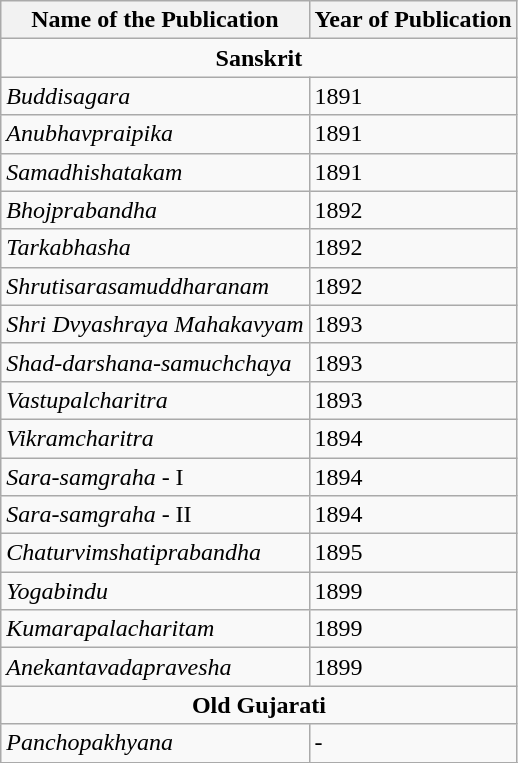<table class="wikitable">
<tr>
<th>Name of the Publication</th>
<th>Year of Publication</th>
</tr>
<tr>
<td colspan="3" style="text-align:center;"><strong>Sanskrit</strong></td>
</tr>
<tr>
<td><em>Buddisagara</em></td>
<td>1891</td>
</tr>
<tr>
<td><em>Anubhavpraipika</em></td>
<td>1891</td>
</tr>
<tr>
<td><em>Samadhishatakam</em></td>
<td>1891</td>
</tr>
<tr>
<td><em>Bhojprabandha</em></td>
<td>1892</td>
</tr>
<tr>
<td><em>Tarkabhasha</em></td>
<td>1892</td>
</tr>
<tr>
<td><em>Shrutisarasamuddharanam</em></td>
<td>1892</td>
</tr>
<tr>
<td><em>Shri Dvyashraya Mahakavyam</em></td>
<td>1893</td>
</tr>
<tr>
<td><em>Shad-darshana-samuchchaya</em></td>
<td>1893</td>
</tr>
<tr>
<td><em>Vastupalcharitra</em></td>
<td>1893</td>
</tr>
<tr>
<td><em>Vikramcharitra</em></td>
<td>1894</td>
</tr>
<tr>
<td><em>Sara-samgraha</em> - I</td>
<td>1894</td>
</tr>
<tr>
<td><em>Sara-samgraha</em> - II</td>
<td>1894</td>
</tr>
<tr>
<td><em>Chaturvimshatiprabandha</em></td>
<td>1895</td>
</tr>
<tr>
<td><em>Yogabindu</em></td>
<td>1899</td>
</tr>
<tr>
<td><em>Kumarapalacharitam</em></td>
<td>1899</td>
</tr>
<tr>
<td><em>Anekantavadapravesha</em></td>
<td>1899</td>
</tr>
<tr>
<td colspan="3" style="text-align:center;"><strong>Old Gujarati</strong></td>
</tr>
<tr>
<td><em>Panchopakhyana</em></td>
<td>-</td>
</tr>
<tr>
</tr>
</table>
